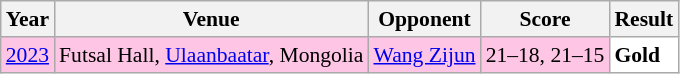<table class="sortable wikitable" style="font-size: 90%;">
<tr>
<th>Year</th>
<th>Venue</th>
<th>Opponent</th>
<th>Score</th>
<th>Result</th>
</tr>
<tr style="background:#FEC5E5">
<td align="center"><a href='#'>2023</a></td>
<td align="left">Futsal Hall, <a href='#'>Ulaanbaatar</a>, Mongolia</td>
<td align="left"> <a href='#'>Wang Zijun</a></td>
<td align="left">21–18, 21–15</td>
<td style="text-align:left; background:white"> <strong>Gold</strong></td>
</tr>
</table>
